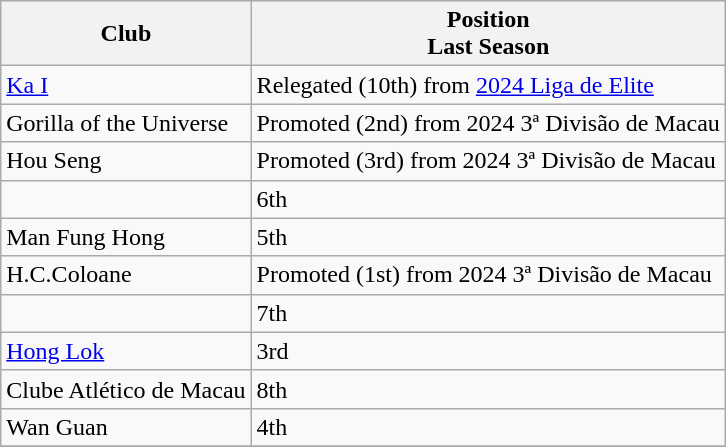<table class="wikitable sortable">
<tr>
<th>Club</th>
<th>Position<br>Last Season</th>
</tr>
<tr>
<td><a href='#'>Ka I</a></td>
<td>Relegated (10th) from <a href='#'>2024 Liga de Elite</a></td>
</tr>
<tr>
<td>Gorilla of the Universe</td>
<td>Promoted (2nd) from 2024 3ª Divisão de Macau</td>
</tr>
<tr>
<td>Hou Seng</td>
<td>Promoted (3rd) from 2024 3ª Divisão de Macau</td>
</tr>
<tr>
<td></td>
<td>6th</td>
</tr>
<tr>
<td>Man Fung Hong</td>
<td>5th</td>
</tr>
<tr>
<td>H.C.Coloane</td>
<td>Promoted (1st) from 2024 3ª Divisão de Macau</td>
</tr>
<tr>
<td></td>
<td>7th</td>
</tr>
<tr>
<td><a href='#'>Hong Lok</a></td>
<td>3rd</td>
</tr>
<tr>
<td>Clube Atlético de Macau</td>
<td>8th</td>
</tr>
<tr>
<td>Wan Guan</td>
<td>4th</td>
</tr>
<tr>
</tr>
</table>
